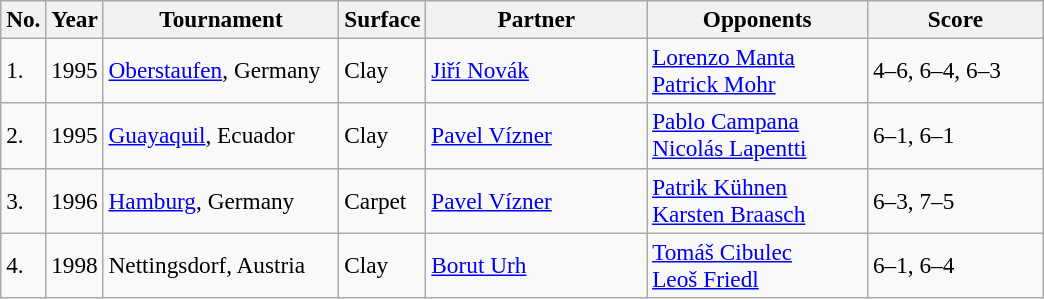<table class="sortable wikitable" style=font-size:97%>
<tr>
<th style="width:20px" class="unsortable">No.</th>
<th style="width:30px">Year</th>
<th style="width:150px">Tournament</th>
<th style="width:50px">Surface</th>
<th style="width:140px">Partner</th>
<th style="width:140px">Opponents</th>
<th style="width:110px" class="unsortable">Score</th>
</tr>
<tr>
<td>1.</td>
<td>1995</td>
<td><a href='#'>Oberstaufen</a>, Germany</td>
<td>Clay</td>
<td> <a href='#'>Jiří Novák</a></td>
<td> <a href='#'>Lorenzo Manta</a><br> <a href='#'>Patrick Mohr</a></td>
<td>4–6, 6–4, 6–3</td>
</tr>
<tr>
<td>2.</td>
<td>1995</td>
<td><a href='#'>Guayaquil</a>, Ecuador</td>
<td>Clay</td>
<td> <a href='#'>Pavel Vízner</a></td>
<td> <a href='#'>Pablo Campana</a><br> <a href='#'>Nicolás Lapentti</a></td>
<td>6–1, 6–1</td>
</tr>
<tr>
<td>3.</td>
<td>1996</td>
<td><a href='#'>Hamburg</a>, Germany</td>
<td>Carpet</td>
<td> <a href='#'>Pavel Vízner</a></td>
<td> <a href='#'>Patrik Kühnen</a><br> <a href='#'>Karsten Braasch</a></td>
<td>6–3, 7–5</td>
</tr>
<tr>
<td>4.</td>
<td>1998</td>
<td>Nettingsdorf, Austria</td>
<td>Clay</td>
<td> <a href='#'>Borut Urh</a></td>
<td> <a href='#'>Tomáš Cibulec</a><br> <a href='#'>Leoš Friedl</a></td>
<td>6–1, 6–4</td>
</tr>
</table>
